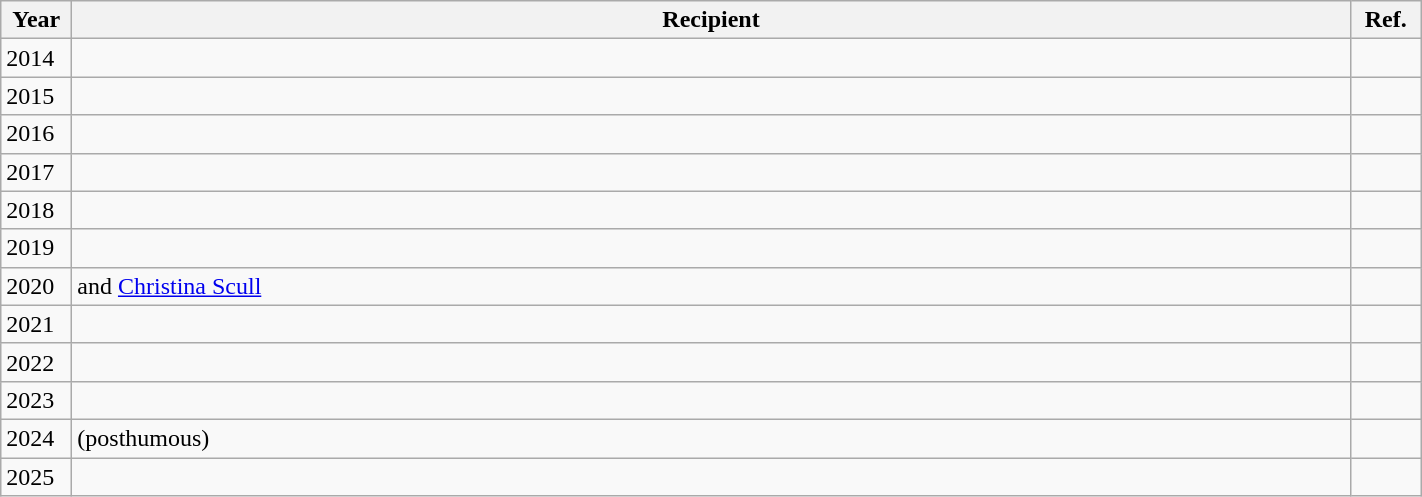<table class="wikitable sortable" style="width:75%">
<tr>
<th scope="col" width="5%">Year</th>
<th scope="col">Recipient</th>
<th scope="col" width="5%" class="unsortable">Ref.</th>
</tr>
<tr>
<td>2014</td>
<td></td>
<td></td>
</tr>
<tr>
<td>2015</td>
<td></td>
<td></td>
</tr>
<tr>
<td>2016</td>
<td></td>
<td></td>
</tr>
<tr>
<td>2017</td>
<td></td>
<td></td>
</tr>
<tr>
<td>2018</td>
<td></td>
<td></td>
</tr>
<tr>
<td>2019</td>
<td></td>
<td></td>
</tr>
<tr>
<td>2020</td>
<td> and <a href='#'>Christina Scull</a></td>
<td></td>
</tr>
<tr>
<td>2021</td>
<td></td>
<td></td>
</tr>
<tr>
<td>2022</td>
<td></td>
<td></td>
</tr>
<tr>
<td>2023</td>
<td></td>
<td></td>
</tr>
<tr>
<td>2024</td>
<td> (posthumous)</td>
<td></td>
</tr>
<tr>
<td>2025</td>
<td></td>
<td></td>
</tr>
</table>
